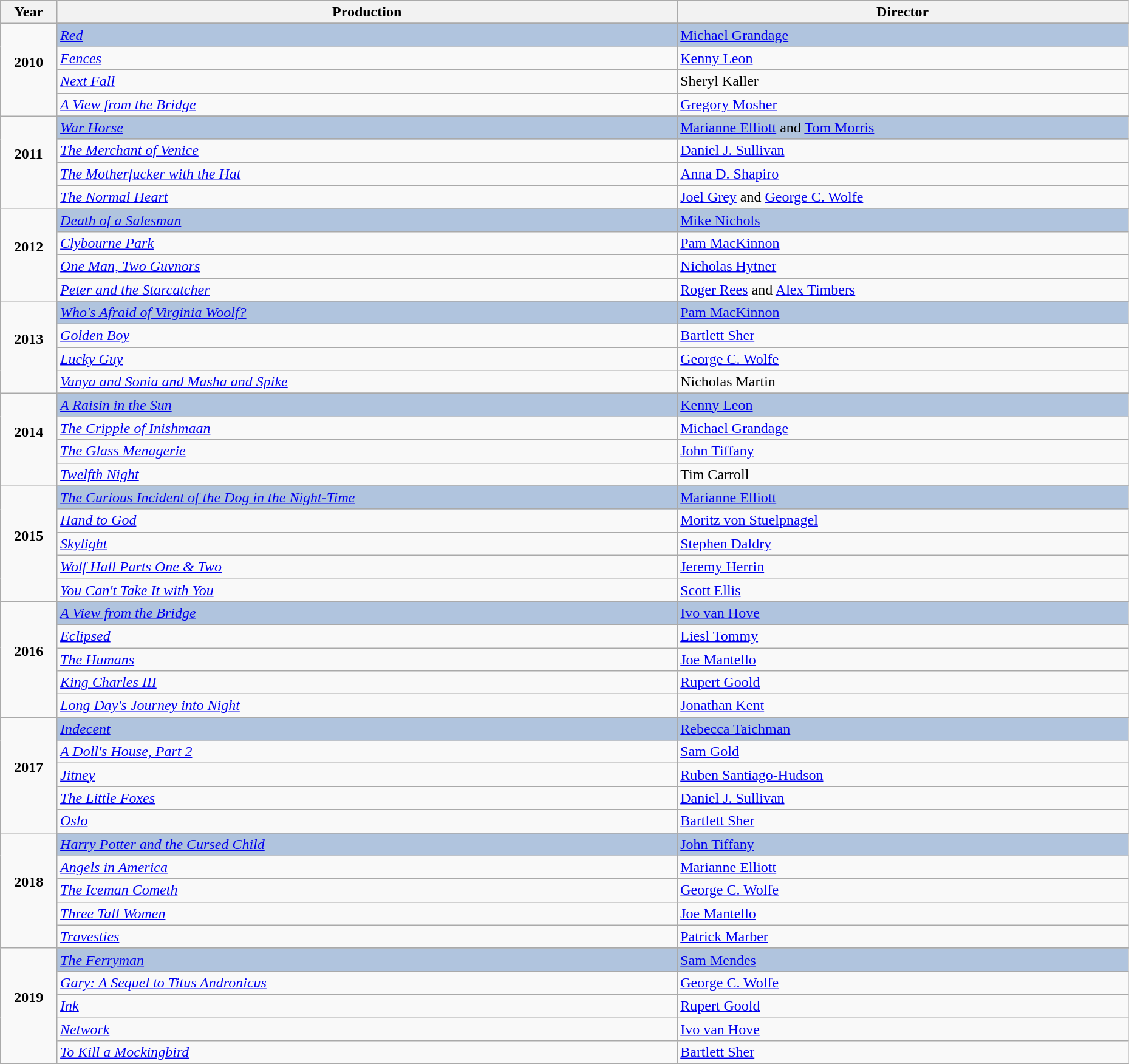<table class="wikitable" style="width:98%;">
<tr style="background:#bebebe;">
<th style="width:5%;">Year</th>
<th style="width:55%;">Production</th>
<th style="width:40%;">Director</th>
</tr>
<tr>
<td rowspan="5" align="center"><strong>2010</strong><br><br></td>
</tr>
<tr style="background:#B0C4DE">
<td><em><a href='#'>Red</a></em></td>
<td><a href='#'>Michael Grandage</a></td>
</tr>
<tr>
<td><em><a href='#'>Fences</a></em></td>
<td><a href='#'>Kenny Leon</a></td>
</tr>
<tr>
<td><em><a href='#'>Next Fall</a></em></td>
<td>Sheryl Kaller</td>
</tr>
<tr>
<td><em><a href='#'>A View from the Bridge</a></em></td>
<td><a href='#'>Gregory Mosher</a></td>
</tr>
<tr>
<td rowspan="5" align="center"><strong>2011</strong><br><br></td>
</tr>
<tr style="background:#B0C4DE">
<td><em><a href='#'>War Horse</a></em></td>
<td><a href='#'>Marianne Elliott</a> and <a href='#'>Tom Morris</a></td>
</tr>
<tr>
<td><em><a href='#'>The Merchant of Venice</a></em></td>
<td><a href='#'>Daniel J. Sullivan</a></td>
</tr>
<tr>
<td><em><a href='#'>The Motherfucker with the Hat</a></em></td>
<td><a href='#'>Anna D. Shapiro</a></td>
</tr>
<tr>
<td><em><a href='#'>The Normal Heart</a></em></td>
<td><a href='#'>Joel Grey</a> and <a href='#'>George C. Wolfe</a></td>
</tr>
<tr>
<td rowspan="5" align="center"><strong>2012</strong><br><br></td>
</tr>
<tr style="background:#B0C4DE">
<td><em><a href='#'>Death of a Salesman</a></em></td>
<td><a href='#'>Mike Nichols</a></td>
</tr>
<tr>
<td><em><a href='#'>Clybourne Park</a></em></td>
<td><a href='#'>Pam MacKinnon</a></td>
</tr>
<tr>
<td><em><a href='#'>One Man, Two Guvnors</a></em></td>
<td><a href='#'>Nicholas Hytner</a></td>
</tr>
<tr>
<td><em><a href='#'>Peter and the Starcatcher</a></em></td>
<td><a href='#'>Roger Rees</a> and <a href='#'>Alex Timbers</a></td>
</tr>
<tr>
<td rowspan="5" align="center"><strong>2013</strong><br><br></td>
</tr>
<tr style="background:#B0C4DE">
<td><em><a href='#'>Who's Afraid of Virginia Woolf?</a></em></td>
<td><a href='#'>Pam MacKinnon</a></td>
</tr>
<tr>
<td><em><a href='#'>Golden Boy</a></em></td>
<td><a href='#'>Bartlett Sher</a></td>
</tr>
<tr>
<td><em><a href='#'>Lucky Guy</a></em></td>
<td><a href='#'>George C. Wolfe</a></td>
</tr>
<tr>
<td><em><a href='#'>Vanya and Sonia and Masha and Spike</a></em></td>
<td>Nicholas Martin</td>
</tr>
<tr>
<td rowspan="5" align="center"><strong>2014</strong><br><br></td>
</tr>
<tr style="background:#B0C4DE">
<td><em><a href='#'>A Raisin in the Sun</a></em></td>
<td><a href='#'>Kenny Leon</a></td>
</tr>
<tr>
<td><em><a href='#'>The Cripple of Inishmaan</a></em></td>
<td><a href='#'>Michael Grandage</a></td>
</tr>
<tr>
<td><em><a href='#'>The Glass Menagerie</a></em></td>
<td><a href='#'>John Tiffany</a></td>
</tr>
<tr>
<td><em><a href='#'>Twelfth Night</a></em></td>
<td>Tim Carroll</td>
</tr>
<tr>
<td rowspan="6" align="center"><strong>2015</strong><br><br></td>
</tr>
<tr style="background:#B0C4DE;">
<td><em><a href='#'>The Curious Incident of the Dog in the Night-Time</a></em></td>
<td><a href='#'>Marianne Elliott</a></td>
</tr>
<tr>
<td><em><a href='#'>Hand to God</a></em></td>
<td><a href='#'>Moritz von Stuelpnagel</a></td>
</tr>
<tr>
<td><em><a href='#'>Skylight</a></em></td>
<td><a href='#'>Stephen Daldry</a></td>
</tr>
<tr>
<td><em><a href='#'>Wolf Hall Parts One & Two</a></em></td>
<td><a href='#'>Jeremy Herrin</a></td>
</tr>
<tr>
<td><em><a href='#'>You Can't Take It with You</a></em></td>
<td><a href='#'>Scott Ellis</a></td>
</tr>
<tr>
<td rowspan="6" align="center"><strong>2016</strong><br><br></td>
</tr>
<tr style="background:#B0C4DE;">
<td><em><a href='#'>A View from the Bridge</a></em></td>
<td><a href='#'>Ivo van Hove</a></td>
</tr>
<tr>
<td><em><a href='#'>Eclipsed</a></em></td>
<td><a href='#'>Liesl Tommy</a></td>
</tr>
<tr>
<td><em><a href='#'>The Humans</a></em></td>
<td><a href='#'>Joe Mantello</a></td>
</tr>
<tr>
<td><em><a href='#'>King Charles III</a></em></td>
<td><a href='#'>Rupert Goold</a></td>
</tr>
<tr>
<td><em><a href='#'>Long Day's Journey into Night</a></em></td>
<td><a href='#'>Jonathan Kent</a></td>
</tr>
<tr>
<td rowspan="6" align="center"><strong>2017</strong><br><br></td>
</tr>
<tr style="background:#B0C4DE;">
<td><em><a href='#'>Indecent</a></em></td>
<td><a href='#'>Rebecca Taichman</a></td>
</tr>
<tr>
<td><em><a href='#'>A Doll's House, Part 2</a></em></td>
<td><a href='#'>Sam Gold</a></td>
</tr>
<tr>
<td><em><a href='#'>Jitney</a></em></td>
<td><a href='#'>Ruben Santiago-Hudson</a></td>
</tr>
<tr>
<td><em><a href='#'>The Little Foxes</a></em></td>
<td><a href='#'>Daniel J. Sullivan</a></td>
</tr>
<tr>
<td><em><a href='#'>Oslo</a></em></td>
<td><a href='#'>Bartlett Sher</a></td>
</tr>
<tr>
<td rowspan="6" align="center"><strong>2018</strong><br><br></td>
</tr>
<tr style="background:#B0C4DE;">
<td><em><a href='#'>Harry Potter and the Cursed Child</a></em></td>
<td><a href='#'>John Tiffany</a></td>
</tr>
<tr>
<td><em><a href='#'>Angels in America</a></em></td>
<td><a href='#'>Marianne Elliott</a></td>
</tr>
<tr>
<td><em><a href='#'>The Iceman Cometh</a></em></td>
<td><a href='#'>George C. Wolfe</a></td>
</tr>
<tr>
<td><em><a href='#'>Three Tall Women</a></em></td>
<td><a href='#'>Joe Mantello</a></td>
</tr>
<tr>
<td><em><a href='#'>Travesties</a></em></td>
<td><a href='#'>Patrick Marber</a></td>
</tr>
<tr>
<td rowspan="6" align="center"><strong>2019</strong><br><br></td>
</tr>
<tr style="background:#B0C4DE;">
<td><em><a href='#'>The Ferryman</a></em></td>
<td><a href='#'>Sam Mendes</a></td>
</tr>
<tr>
<td><em><a href='#'>Gary: A Sequel to Titus Andronicus</a></em></td>
<td><a href='#'>George C. Wolfe</a></td>
</tr>
<tr>
<td><em><a href='#'>Ink</a></em></td>
<td><a href='#'>Rupert Goold</a></td>
</tr>
<tr>
<td><em><a href='#'>Network</a></em></td>
<td><a href='#'>Ivo van Hove</a></td>
</tr>
<tr>
<td><em><a href='#'>To Kill a Mockingbird</a></em></td>
<td><a href='#'>Bartlett Sher</a></td>
</tr>
<tr>
</tr>
</table>
